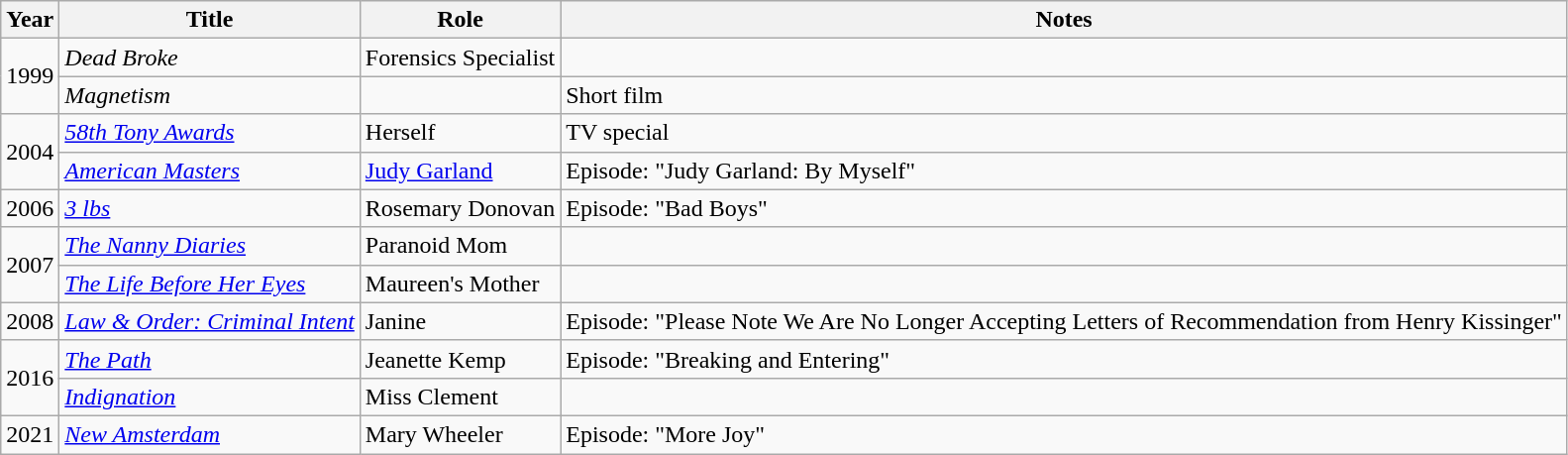<table class="wikitable sortable">
<tr>
<th>Year</th>
<th>Title</th>
<th class="unsortable">Role</th>
<th>Notes</th>
</tr>
<tr>
<td rowspan="2">1999</td>
<td><em>Dead Broke</em></td>
<td>Forensics Specialist</td>
<td></td>
</tr>
<tr>
<td><em>Magnetism</em></td>
<td></td>
<td>Short film</td>
</tr>
<tr>
<td rowspan="2">2004</td>
<td><em><a href='#'>58th Tony Awards</a></em></td>
<td>Herself</td>
<td>TV special</td>
</tr>
<tr>
<td><em><a href='#'>American Masters</a></em></td>
<td><a href='#'>Judy Garland</a></td>
<td>Episode: "Judy Garland: By Myself"</td>
</tr>
<tr>
<td>2006</td>
<td><em><a href='#'>3 lbs</a></em></td>
<td>Rosemary Donovan</td>
<td>Episode: "Bad Boys"</td>
</tr>
<tr>
<td rowspan="2">2007</td>
<td><em><a href='#'>The Nanny Diaries</a></em></td>
<td>Paranoid Mom</td>
<td></td>
</tr>
<tr>
<td><em><a href='#'>The Life Before Her Eyes</a></em></td>
<td>Maureen's Mother</td>
<td></td>
</tr>
<tr>
<td>2008</td>
<td><em><a href='#'>Law & Order: Criminal Intent</a></em></td>
<td>Janine</td>
<td>Episode: "Please Note We Are No Longer Accepting Letters of Recommendation from Henry Kissinger"</td>
</tr>
<tr>
<td rowspan="2">2016</td>
<td><em><a href='#'>The Path</a></em></td>
<td>Jeanette Kemp</td>
<td>Episode: "Breaking and Entering"</td>
</tr>
<tr>
<td><em><a href='#'>Indignation</a></em></td>
<td>Miss Clement</td>
<td></td>
</tr>
<tr>
<td>2021</td>
<td><em><a href='#'>New Amsterdam</a></em></td>
<td>Mary Wheeler</td>
<td>Episode: "More Joy"</td>
</tr>
</table>
